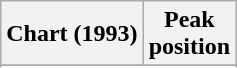<table class="wikitable sortable plainrowheaders">
<tr>
<th>Chart (1993)</th>
<th>Peak<br>position</th>
</tr>
<tr>
</tr>
<tr>
</tr>
<tr>
</tr>
<tr>
</tr>
</table>
